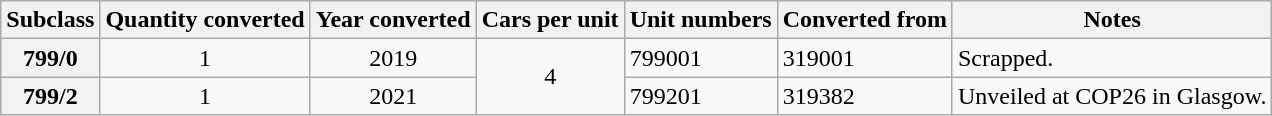<table class="wikitable">
<tr>
<th>Subclass</th>
<th>Quantity converted</th>
<th>Year converted</th>
<th>Cars per unit</th>
<th>Unit numbers</th>
<th>Converted from</th>
<th>Notes</th>
</tr>
<tr>
<th>799/0</th>
<td align="center">1</td>
<td align="center">2019</td>
<td rowspan=2 align="center">4</td>
<td>799001</td>
<td>319001</td>
<td>Scrapped.</td>
</tr>
<tr>
<th>799/2</th>
<td align="center">1</td>
<td align="center">2021</td>
<td>799201</td>
<td>319382</td>
<td>Unveiled at COP26 in Glasgow.</td>
</tr>
</table>
